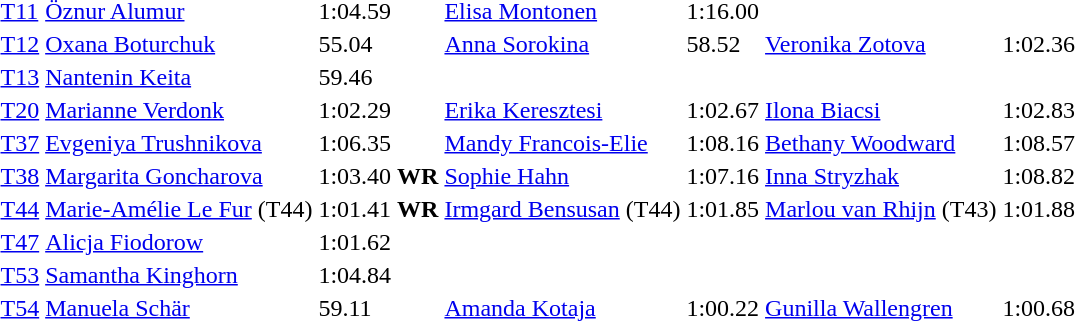<table>
<tr>
<td><a href='#'>T11</a></td>
<td><a href='#'>Öznur Alumur</a><br></td>
<td>1:04.59</td>
<td><a href='#'>Elisa Montonen</a><br></td>
<td>1:16.00</td>
<td></td>
<td></td>
</tr>
<tr>
<td><a href='#'>T12</a></td>
<td><a href='#'>Oxana Boturchuk</a><br></td>
<td>55.04</td>
<td><a href='#'>Anna Sorokina</a><br></td>
<td>58.52</td>
<td><a href='#'>Veronika Zotova</a><br></td>
<td>1:02.36</td>
</tr>
<tr>
<td><a href='#'>T13</a></td>
<td><a href='#'>Nantenin Keita</a><br></td>
<td>59.46</td>
<td></td>
<td></td>
<td></td>
<td></td>
</tr>
<tr>
<td><a href='#'>T20</a></td>
<td><a href='#'>Marianne Verdonk</a><br></td>
<td>1:02.29</td>
<td><a href='#'>Erika Keresztesi</a><br></td>
<td>1:02.67</td>
<td><a href='#'>Ilona Biacsi</a><br></td>
<td>1:02.83</td>
</tr>
<tr>
<td><a href='#'>T37</a></td>
<td><a href='#'>Evgeniya Trushnikova</a><br></td>
<td>1:06.35</td>
<td><a href='#'>Mandy Francois-Elie</a><br></td>
<td>1:08.16</td>
<td><a href='#'>Bethany Woodward</a><br></td>
<td>1:08.57</td>
</tr>
<tr>
<td><a href='#'>T38</a></td>
<td><a href='#'>Margarita Goncharova</a><br></td>
<td>1:03.40 <strong>WR</strong></td>
<td><a href='#'>Sophie Hahn</a><br></td>
<td>1:07.16</td>
<td><a href='#'>Inna Stryzhak</a><br></td>
<td>1:08.82</td>
</tr>
<tr>
<td><a href='#'>T44</a></td>
<td><a href='#'>Marie-Amélie Le Fur</a> (T44)<br></td>
<td>1:01.41 <strong>WR</strong></td>
<td><a href='#'>Irmgard Bensusan</a> (T44)<br></td>
<td>1:01.85</td>
<td><a href='#'>Marlou van Rhijn</a> (T43)<br></td>
<td>1:01.88</td>
</tr>
<tr>
<td><a href='#'>T47</a></td>
<td><a href='#'>Alicja Fiodorow</a><br></td>
<td>1:01.62</td>
<td></td>
<td></td>
<td></td>
<td></td>
</tr>
<tr>
<td><a href='#'>T53</a></td>
<td><a href='#'>Samantha Kinghorn</a><br></td>
<td>1:04.84</td>
<td></td>
<td></td>
<td></td>
<td></td>
</tr>
<tr>
<td><a href='#'>T54</a></td>
<td><a href='#'>Manuela Schär</a><br></td>
<td>59.11</td>
<td><a href='#'>Amanda Kotaja</a><br></td>
<td>1:00.22</td>
<td><a href='#'>Gunilla Wallengren</a><br></td>
<td>1:00.68</td>
</tr>
</table>
